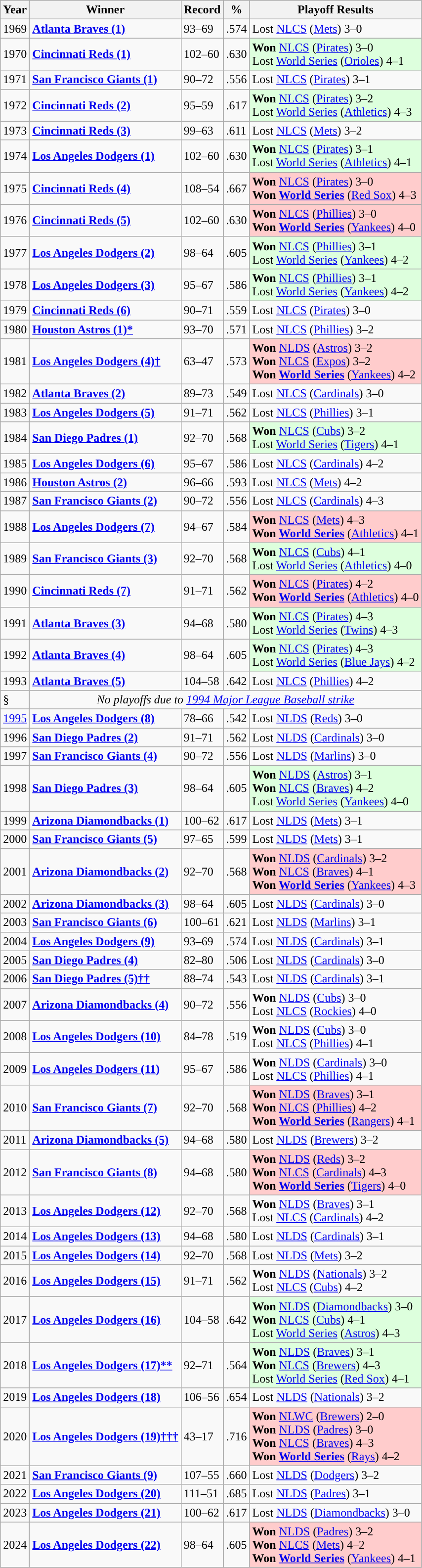<table class="wikitable">
<tr>
<th>Year</th>
<th>Winner</th>
<th>Record</th>
<th>%</th>
<th>Playoff Results</th>
</tr>
<tr>
<td>1969</td>
<td><strong><a href='#'><span>Atlanta Braves (1)</span></a></strong></td>
<td>93–69</td>
<td>.574</td>
<td>Lost <a href='#'>NLCS</a> (<a href='#'>Mets</a>) 3–0</td>
</tr>
<tr>
<td>1970</td>
<td><strong><a href='#'><span>Cincinnati Reds (1)</span></a></strong></td>
<td>102–60</td>
<td>.630</td>
<td bgcolor="#ddffdd"><strong>Won</strong> <a href='#'>NLCS</a> (<a href='#'>Pirates</a>) 3–0<br>Lost <a href='#'>World Series</a> (<a href='#'>Orioles</a>) 4–1</td>
</tr>
<tr>
<td>1971</td>
<td><strong><a href='#'><span>San Francisco Giants (1)</span></a></strong></td>
<td>90–72</td>
<td>.556</td>
<td>Lost <a href='#'>NLCS</a> (<a href='#'>Pirates</a>) 3–1</td>
</tr>
<tr>
<td>1972</td>
<td><strong><a href='#'><span>Cincinnati Reds (2)</span></a></strong></td>
<td>95–59</td>
<td>.617</td>
<td bgcolor="#ddffdd"><strong>Won</strong> <a href='#'>NLCS</a> (<a href='#'>Pirates</a>) 3–2<br>Lost <a href='#'>World Series</a> (<a href='#'>Athletics</a>) 4–3</td>
</tr>
<tr>
<td>1973</td>
<td><strong><a href='#'><span>Cincinnati Reds (3)</span></a></strong></td>
<td>99–63</td>
<td>.611</td>
<td>Lost <a href='#'>NLCS</a> (<a href='#'>Mets</a>) 3–2</td>
</tr>
<tr>
<td>1974</td>
<td><strong><a href='#'><span>Los Angeles Dodgers (1)</span></a></strong></td>
<td>102–60</td>
<td>.630</td>
<td bgcolor="#ddffdd"><strong>Won</strong> <a href='#'>NLCS</a> (<a href='#'>Pirates</a>) 3–1<br>Lost <a href='#'>World Series</a> (<a href='#'>Athletics</a>) 4–1</td>
</tr>
<tr>
<td>1975</td>
<td><strong><a href='#'><span>Cincinnati Reds (4)</span></a></strong></td>
<td>108–54</td>
<td>.667</td>
<td bgcolor="#ffcccc"><strong>Won</strong> <a href='#'>NLCS</a> (<a href='#'>Pirates</a>) 3–0<br><strong>Won <a href='#'>World Series</a></strong> (<a href='#'>Red Sox</a>) 4–3</td>
</tr>
<tr>
<td>1976</td>
<td><strong><a href='#'><span>Cincinnati Reds (5)</span></a></strong></td>
<td>102–60</td>
<td>.630</td>
<td bgcolor="#ffcccc"><strong>Won</strong> <a href='#'>NLCS</a> (<a href='#'>Phillies</a>) 3–0<br><strong>Won <a href='#'>World Series</a></strong> (<a href='#'>Yankees</a>) 4–0</td>
</tr>
<tr>
<td>1977</td>
<td><strong><a href='#'><span>Los Angeles Dodgers (2)</span></a></strong></td>
<td>98–64</td>
<td>.605</td>
<td bgcolor="#ddffdd"><strong>Won</strong> <a href='#'>NLCS</a> (<a href='#'>Phillies</a>) 3–1<br>Lost <a href='#'>World Series</a> (<a href='#'>Yankees</a>) 4–2</td>
</tr>
<tr>
<td>1978</td>
<td><strong><a href='#'><span>Los Angeles Dodgers (3)</span></a></strong></td>
<td>95–67</td>
<td>.586</td>
<td bgcolor="#ddffdd"><strong>Won</strong> <a href='#'>NLCS</a> (<a href='#'>Phillies</a>) 3–1<br>Lost <a href='#'>World Series</a> (<a href='#'>Yankees</a>) 4–2</td>
</tr>
<tr>
<td>1979</td>
<td><strong><a href='#'><span>Cincinnati Reds (6)</span></a></strong></td>
<td>90–71</td>
<td>.559</td>
<td>Lost <a href='#'>NLCS</a> (<a href='#'>Pirates</a>) 3–0</td>
</tr>
<tr>
<td>1980</td>
<td><strong><a href='#'><span>Houston Astros (1)*</span></a></strong></td>
<td>93–70</td>
<td>.571</td>
<td>Lost <a href='#'>NLCS</a> (<a href='#'>Phillies</a>) 3–2</td>
</tr>
<tr>
<td>1981</td>
<td><strong><a href='#'><span>Los Angeles Dodgers (4)†</span></a></strong></td>
<td>63–47</td>
<td>.573</td>
<td bgcolor="#ffcccc"><strong>Won</strong> <a href='#'>NLDS</a> (<a href='#'>Astros</a>) 3–2<br><strong>Won</strong> <a href='#'>NLCS</a> (<a href='#'>Expos</a>) 3–2<br><strong>Won <a href='#'>World Series</a></strong> (<a href='#'>Yankees</a>) 4–2</td>
</tr>
<tr>
<td>1982</td>
<td><strong><a href='#'><span>Atlanta Braves (2)</span></a></strong></td>
<td>89–73</td>
<td>.549</td>
<td>Lost <a href='#'>NLCS</a> (<a href='#'>Cardinals</a>) 3–0</td>
</tr>
<tr>
<td>1983</td>
<td><strong><a href='#'><span>Los Angeles Dodgers (5)</span></a></strong></td>
<td>91–71</td>
<td>.562</td>
<td>Lost <a href='#'>NLCS</a> (<a href='#'>Phillies</a>) 3–1</td>
</tr>
<tr>
<td>1984</td>
<td><strong><a href='#'><span>San Diego Padres (1)</span></a></strong></td>
<td>92–70</td>
<td>.568</td>
<td bgcolor="#ddffdd"><strong>Won</strong> <a href='#'>NLCS</a> (<a href='#'>Cubs</a>) 3–2<br>Lost <a href='#'>World Series</a> (<a href='#'>Tigers</a>) 4–1</td>
</tr>
<tr>
<td>1985</td>
<td><strong><a href='#'><span>Los Angeles Dodgers (6)</span></a></strong></td>
<td>95–67</td>
<td>.586</td>
<td>Lost <a href='#'>NLCS</a> (<a href='#'>Cardinals</a>) 4–2</td>
</tr>
<tr>
<td>1986</td>
<td><strong><a href='#'><span>Houston Astros (2)</span></a></strong></td>
<td>96–66</td>
<td>.593</td>
<td>Lost <a href='#'>NLCS</a> (<a href='#'>Mets</a>) 4–2</td>
</tr>
<tr>
<td>1987</td>
<td><strong><a href='#'><span>San Francisco Giants (2)</span></a></strong></td>
<td>90–72</td>
<td>.556</td>
<td>Lost <a href='#'>NLCS</a> (<a href='#'>Cardinals</a>) 4–3</td>
</tr>
<tr>
<td>1988</td>
<td><strong><a href='#'><span>Los Angeles Dodgers (7)</span></a></strong></td>
<td>94–67</td>
<td>.584</td>
<td bgcolor="#ffcccc"><strong>Won</strong> <a href='#'>NLCS</a> (<a href='#'>Mets</a>) 4–3<br><strong>Won <a href='#'>World Series</a></strong> (<a href='#'>Athletics</a>) 4–1</td>
</tr>
<tr>
<td>1989</td>
<td><strong><a href='#'><span>San Francisco Giants (3)</span></a></strong></td>
<td>92–70</td>
<td>.568</td>
<td bgcolor="#ddffdd"><strong>Won</strong> <a href='#'>NLCS</a> (<a href='#'>Cubs</a>) 4–1<br>Lost <a href='#'>World Series</a> (<a href='#'>Athletics</a>) 4–0</td>
</tr>
<tr>
<td>1990</td>
<td><strong><a href='#'><span>Cincinnati Reds (7)</span></a></strong></td>
<td>91–71</td>
<td>.562</td>
<td bgcolor="#ffcccc"><strong>Won</strong> <a href='#'>NLCS</a> (<a href='#'>Pirates</a>) 4–2<br><strong>Won <a href='#'>World Series</a></strong> (<a href='#'>Athletics</a>) 4–0</td>
</tr>
<tr>
<td>1991</td>
<td><strong><a href='#'><span>Atlanta Braves (3)</span></a></strong></td>
<td>94–68</td>
<td>.580</td>
<td bgcolor="#ddffdd"><strong>Won</strong> <a href='#'>NLCS</a> (<a href='#'>Pirates</a>) 4–3<br>Lost <a href='#'>World Series</a> (<a href='#'>Twins</a>) 4–3</td>
</tr>
<tr>
<td>1992</td>
<td><strong><a href='#'><span>Atlanta Braves (4)</span></a></strong></td>
<td>98–64</td>
<td>.605</td>
<td bgcolor="#ddffdd"><strong>Won</strong> <a href='#'>NLCS</a> (<a href='#'>Pirates</a>) 4–3<br>Lost <a href='#'>World Series</a> (<a href='#'>Blue Jays</a>) 4–2</td>
</tr>
<tr>
<td>1993</td>
<td><strong><a href='#'><span>Atlanta Braves (5)</span></a></strong></td>
<td>104–58</td>
<td>.642</td>
<td>Lost <a href='#'>NLCS</a> (<a href='#'>Phillies</a>) 4–2</td>
</tr>
<tr>
<td>§</td>
<td colspan=4 align=center><em>No playoffs due to <a href='#'>1994 Major League Baseball strike</a></em></td>
</tr>
<tr>
</tr>
<tr>
<td><a href='#'>1995</a></td>
<td><strong><a href='#'><span>Los Angeles Dodgers (8)</span></a></strong></td>
<td>78–66</td>
<td>.542</td>
<td>Lost <a href='#'>NLDS</a> (<a href='#'>Reds</a>) 3–0</td>
</tr>
<tr>
<td>1996</td>
<td><strong><a href='#'><span>San Diego Padres (2)</span></a></strong></td>
<td>91–71</td>
<td>.562</td>
<td>Lost <a href='#'>NLDS</a> (<a href='#'>Cardinals</a>) 3–0</td>
</tr>
<tr>
<td>1997</td>
<td><strong><a href='#'><span>San Francisco Giants (4)</span></a></strong></td>
<td>90–72</td>
<td>.556</td>
<td>Lost <a href='#'>NLDS</a> (<a href='#'>Marlins</a>) 3–0</td>
</tr>
<tr>
<td>1998</td>
<td><strong><a href='#'><span>San Diego Padres (3)</span></a></strong></td>
<td>98–64</td>
<td>.605</td>
<td bgcolor="#ddffdd"><strong>Won</strong> <a href='#'>NLDS</a> (<a href='#'>Astros</a>) 3–1<br><strong>Won</strong> <a href='#'>NLCS</a> (<a href='#'>Braves</a>) 4–2<br>Lost <a href='#'>World Series</a> (<a href='#'>Yankees</a>) 4–0</td>
</tr>
<tr>
<td>1999</td>
<td><strong><a href='#'><span>Arizona Diamondbacks (1)</span></a></strong></td>
<td>100–62</td>
<td>.617</td>
<td>Lost <a href='#'>NLDS</a> (<a href='#'>Mets</a>) 3–1</td>
</tr>
<tr>
<td>2000</td>
<td><strong><a href='#'><span>San Francisco Giants (5)</span></a></strong></td>
<td>97–65</td>
<td>.599</td>
<td>Lost <a href='#'>NLDS</a> (<a href='#'>Mets</a>) 3–1</td>
</tr>
<tr>
<td>2001</td>
<td><strong><a href='#'><span>Arizona Diamondbacks (2)</span></a></strong></td>
<td>92–70</td>
<td>.568</td>
<td bgcolor="#ffcccc"><strong>Won</strong> <a href='#'>NLDS</a> (<a href='#'>Cardinals</a>) 3–2<br><strong>Won</strong> <a href='#'>NLCS</a> (<a href='#'>Braves</a>) 4–1<br><strong>Won <a href='#'>World Series</a></strong> (<a href='#'>Yankees</a>) 4–3</td>
</tr>
<tr>
<td>2002</td>
<td><strong><a href='#'><span>Arizona Diamondbacks (3)</span></a></strong></td>
<td>98–64</td>
<td>.605</td>
<td>Lost <a href='#'>NLDS</a> (<a href='#'>Cardinals</a>) 3–0</td>
</tr>
<tr>
<td>2003</td>
<td><strong><a href='#'><span>San Francisco Giants (6)</span></a></strong></td>
<td>100–61</td>
<td>.621</td>
<td>Lost <a href='#'>NLDS</a> (<a href='#'>Marlins</a>) 3–1</td>
</tr>
<tr>
<td>2004</td>
<td><strong><a href='#'><span>Los Angeles Dodgers (9)</span></a></strong></td>
<td>93–69</td>
<td>.574</td>
<td>Lost <a href='#'>NLDS</a> (<a href='#'>Cardinals</a>) 3–1</td>
</tr>
<tr>
<td>2005</td>
<td><strong><a href='#'><span>San Diego Padres (4)</span></a></strong></td>
<td>82–80</td>
<td>.506</td>
<td>Lost <a href='#'>NLDS</a> (<a href='#'>Cardinals</a>) 3–0</td>
</tr>
<tr>
<td>2006</td>
<td><strong><a href='#'><span>San Diego Padres (5)††</span></a></strong></td>
<td>88–74</td>
<td>.543</td>
<td>Lost <a href='#'>NLDS</a> (<a href='#'>Cardinals</a>) 3–1</td>
</tr>
<tr>
<td>2007</td>
<td><strong><a href='#'><span>Arizona Diamondbacks (4)</span></a></strong></td>
<td>90–72</td>
<td>.556</td>
<td><strong>Won</strong> <a href='#'>NLDS</a> (<a href='#'>Cubs</a>) 3–0<br>Lost <a href='#'>NLCS</a> (<a href='#'>Rockies</a>) 4–0</td>
</tr>
<tr>
<td>2008</td>
<td><strong><a href='#'><span>Los Angeles Dodgers (10)</span></a></strong></td>
<td>84–78</td>
<td>.519</td>
<td><strong>Won</strong> <a href='#'>NLDS</a> (<a href='#'>Cubs</a>) 3–0<br>Lost <a href='#'>NLCS</a> (<a href='#'>Phillies</a>) 4–1</td>
</tr>
<tr>
<td>2009</td>
<td><strong><a href='#'><span>Los Angeles Dodgers (11)</span></a></strong></td>
<td>95–67</td>
<td>.586</td>
<td><strong>Won</strong> <a href='#'>NLDS</a> (<a href='#'>Cardinals</a>) 3–0<br>Lost <a href='#'>NLCS</a> (<a href='#'>Phillies</a>) 4–1</td>
</tr>
<tr>
<td>2010</td>
<td><strong><a href='#'><span>San Francisco Giants (7)</span></a></strong></td>
<td>92–70</td>
<td>.568</td>
<td bgcolor="#ffcccc"><strong>Won</strong> <a href='#'>NLDS</a> (<a href='#'>Braves</a>) 3–1<br><strong>Won</strong> <a href='#'>NLCS</a> (<a href='#'>Phillies</a>) 4–2<br><strong>Won <a href='#'>World Series</a></strong> (<a href='#'>Rangers</a>) 4–1</td>
</tr>
<tr>
<td>2011</td>
<td><strong><a href='#'><span>Arizona Diamondbacks (5)</span></a></strong></td>
<td>94–68</td>
<td>.580</td>
<td>Lost <a href='#'>NLDS</a> (<a href='#'>Brewers</a>) 3–2</td>
</tr>
<tr>
<td>2012</td>
<td><strong><a href='#'><span>San Francisco Giants (8)</span></a></strong></td>
<td>94–68</td>
<td>.580</td>
<td bgcolor="#ffcccc"><strong>Won</strong> <a href='#'>NLDS</a> (<a href='#'>Reds</a>) 3–2<br><strong>Won</strong> <a href='#'>NLCS</a> (<a href='#'>Cardinals</a>) 4–3<br><strong>Won <a href='#'>World Series</a></strong> (<a href='#'>Tigers</a>) 4–0</td>
</tr>
<tr>
<td>2013</td>
<td><strong><a href='#'><span>Los Angeles Dodgers (12)</span></a></strong></td>
<td>92–70</td>
<td>.568</td>
<td><strong>Won</strong> <a href='#'>NLDS</a> (<a href='#'>Braves</a>) 3–1<br>Lost <a href='#'>NLCS</a> (<a href='#'>Cardinals</a>) 4–2</td>
</tr>
<tr>
<td>2014</td>
<td><strong><a href='#'><span>Los Angeles Dodgers (13)</span></a></strong></td>
<td>94–68</td>
<td>.580</td>
<td>Lost <a href='#'>NLDS</a> (<a href='#'>Cardinals</a>) 3–1</td>
</tr>
<tr>
<td>2015</td>
<td><strong><a href='#'><span>Los Angeles Dodgers (14)</span></a></strong></td>
<td>92–70</td>
<td>.568</td>
<td>Lost <a href='#'>NLDS</a> (<a href='#'>Mets</a>) 3–2</td>
</tr>
<tr>
<td>2016</td>
<td><strong><a href='#'><span>Los Angeles Dodgers (15)</span></a></strong></td>
<td>91–71</td>
<td>.562</td>
<td><strong>Won</strong> <a href='#'>NLDS</a> (<a href='#'>Nationals</a>) 3–2<br>Lost <a href='#'>NLCS</a> (<a href='#'>Cubs</a>) 4–2</td>
</tr>
<tr>
<td>2017</td>
<td><strong><a href='#'><span>Los Angeles Dodgers (16)</span></a></strong></td>
<td>104–58</td>
<td>.642</td>
<td bgcolor="ddffdd"><strong>Won</strong> <a href='#'>NLDS</a> (<a href='#'>Diamondbacks</a>) 3–0<br><strong>Won</strong> <a href='#'>NLCS</a> (<a href='#'>Cubs</a>) 4–1<br>Lost <a href='#'>World Series</a> (<a href='#'>Astros</a>) 4–3</td>
</tr>
<tr>
<td>2018</td>
<td><strong><a href='#'><span>Los Angeles Dodgers (17)**</span></a></strong></td>
<td>92–71</td>
<td>.564</td>
<td bgcolor="#ddffdd"><strong>Won</strong> <a href='#'>NLDS</a> (<a href='#'>Braves</a>) 3–1<br><strong>Won</strong> <a href='#'>NLCS</a> (<a href='#'>Brewers</a>) 4–3<br>Lost <a href='#'>World Series</a> (<a href='#'>Red Sox</a>) 4–1</td>
</tr>
<tr>
<td>2019</td>
<td><strong><a href='#'><span>Los Angeles Dodgers (18)</span></a></strong></td>
<td>106–56</td>
<td>.654</td>
<td>Lost <a href='#'>NLDS</a> (<a href='#'>Nationals</a>) 3–2</td>
</tr>
<tr>
<td>2020</td>
<td><strong><a href='#'><span>Los Angeles Dodgers (19)††† </span></a></strong></td>
<td>43–17</td>
<td>.716</td>
<td bgcolor="#ffcccc"><strong>Won</strong> <a href='#'>NLWC</a> (<a href='#'>Brewers</a>) 2–0<br> <strong>Won</strong> <a href='#'>NLDS</a> (<a href='#'>Padres</a>) 3–0<br> <strong>Won</strong> <a href='#'>NLCS</a> (<a href='#'>Braves</a>) 4–3<br><strong>Won <a href='#'>World Series</a></strong> (<a href='#'>Rays</a>) 4–2</td>
</tr>
<tr>
<td>2021</td>
<td><strong><a href='#'><span>San Francisco Giants (9)</span></a></strong></td>
<td>107–55</td>
<td>.660</td>
<td>Lost <a href='#'>NLDS</a> (<a href='#'>Dodgers</a>) 3–2</td>
</tr>
<tr>
<td>2022</td>
<td><strong><a href='#'><span>Los Angeles Dodgers (20)</span></a></strong></td>
<td>111–51</td>
<td>.685</td>
<td>Lost <a href='#'>NLDS</a> (<a href='#'>Padres</a>) 3–1</td>
</tr>
<tr>
<td>2023</td>
<td><strong><a href='#'><span>Los Angeles Dodgers (21)</span></a></strong></td>
<td>100–62</td>
<td>.617</td>
<td>Lost <a href='#'>NLDS</a> (<a href='#'>Diamondbacks</a>) 3–0</td>
</tr>
<tr>
<td>2024</td>
<td><strong><a href='#'><span>Los Angeles Dodgers (22)</span></a></strong></td>
<td>98–64</td>
<td>.605</td>
<td bgcolor="#ffcccc"><strong>Won</strong> <a href='#'>NLDS</a> (<a href='#'>Padres</a>) 3–2<br><strong>Won</strong> <a href='#'>NLCS</a> (<a href='#'>Mets</a>) 4–2<br><strong>Won <a href='#'>World Series</a></strong> (<a href='#'>Yankees</a>) 4–1</td>
</tr>
</table>
